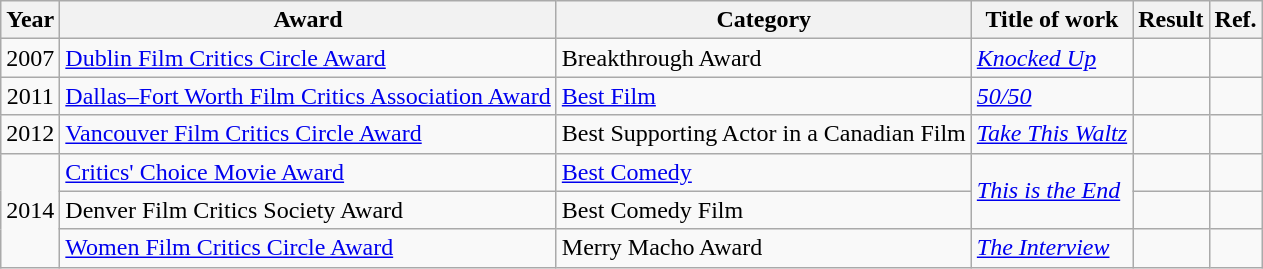<table class="wikitable sortable">
<tr>
<th>Year</th>
<th>Award</th>
<th>Category</th>
<th>Title of work</th>
<th>Result</th>
<th class="unsortable">Ref.</th>
</tr>
<tr>
<td align="center">2007</td>
<td><a href='#'>Dublin Film Critics Circle Award</a></td>
<td>Breakthrough Award</td>
<td><em><a href='#'>Knocked Up</a></em></td>
<td></td>
<td align="center"></td>
</tr>
<tr>
<td align="center">2011</td>
<td><a href='#'>Dallas–Fort Worth Film Critics Association Award</a></td>
<td><a href='#'>Best Film</a></td>
<td><em><a href='#'>50/50</a></em></td>
<td></td>
<td align="center"></td>
</tr>
<tr>
<td align="center">2012</td>
<td><a href='#'>Vancouver Film Critics Circle Award</a></td>
<td>Best Supporting Actor in a Canadian Film</td>
<td><em><a href='#'>Take This Waltz</a></em></td>
<td></td>
<td align="center"></td>
</tr>
<tr>
<td rowspan="11" align="center">2014</td>
<td><a href='#'>Critics' Choice Movie Award</a></td>
<td><a href='#'>Best Comedy</a></td>
<td rowspan=2><em><a href='#'>This is the End</a></em></td>
<td></td>
<td align="center"></td>
</tr>
<tr>
<td>Denver Film Critics Society Award</td>
<td>Best Comedy Film</td>
<td></td>
<td align="center"></td>
</tr>
<tr>
<td><a href='#'>Women Film Critics Circle Award</a></td>
<td>Merry Macho Award</td>
<td><em><a href='#'>The Interview</a></em></td>
<td></td>
<td align="center"></td>
</tr>
</table>
